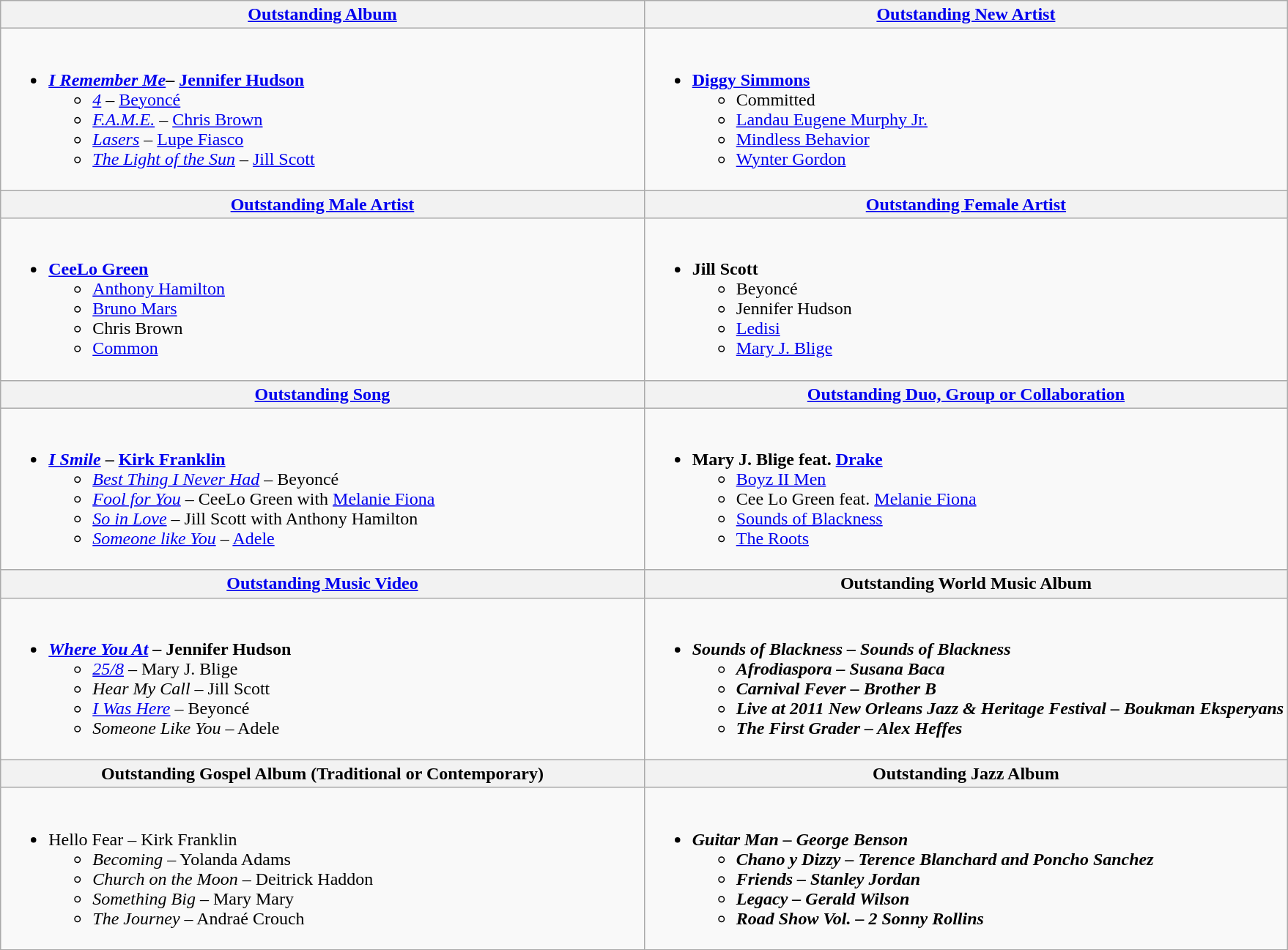<table class="wikitable">
<tr>
<th style="width=50%"><a href='#'>Outstanding Album</a></th>
<th style="width=50%"><a href='#'>Outstanding New Artist</a></th>
</tr>
<tr>
<td valign="top" width="50%"><br><ul><li><strong><a href='#'><em>I Remember Me</em></a>– <a href='#'>Jennifer Hudson</a></strong><ul><li><a href='#'><em>4</em></a> – <a href='#'>Beyoncé</a></li><li><a href='#'><em>F.A.M.E.</em></a> – <a href='#'>Chris Brown</a></li><li><a href='#'><em>Lasers</em></a> – <a href='#'>Lupe Fiasco</a></li><li><em><a href='#'>The Light of the Sun</a></em> – <a href='#'>Jill Scott</a></li></ul></li></ul></td>
<td valign="top" width="50%"><br><ul><li><strong><a href='#'>Diggy Simmons</a></strong><ul><li>Committed</li><li><a href='#'>Landau Eugene Murphy Jr.</a></li><li><a href='#'>Mindless Behavior</a></li><li><a href='#'>Wynter Gordon</a></li></ul></li></ul></td>
</tr>
<tr>
<th style="width=50%"><a href='#'>Outstanding Male Artist</a></th>
<th style="width=50%"><a href='#'>Outstanding Female Artist</a></th>
</tr>
<tr>
<td valign="top" width="50%"><br><ul><li><strong><a href='#'>CeeLo Green</a></strong><ul><li><a href='#'>Anthony Hamilton</a></li><li><a href='#'>Bruno Mars</a></li><li>Chris Brown</li><li><a href='#'>Common</a></li></ul></li></ul></td>
<td valign="top" width="50%"><br><ul><li><strong>Jill Scott</strong><ul><li>Beyoncé</li><li>Jennifer Hudson</li><li><a href='#'>Ledisi</a></li><li><a href='#'>Mary J. Blige</a></li></ul></li></ul></td>
</tr>
<tr>
<th style="width=50%"><a href='#'>Outstanding Song</a></th>
<th style="width=50%"><a href='#'>Outstanding Duo, Group or Collaboration</a></th>
</tr>
<tr>
<td valign="top" width="50%"><br><ul><li><a href='#'><strong><em>I Smile</em></strong></a> <strong>– <a href='#'>Kirk Franklin</a></strong><ul><li><em><a href='#'>Best Thing I Never Had</a></em> – Beyoncé</li><li><em><a href='#'>Fool for You</a></em> – CeeLo Green with <a href='#'>Melanie Fiona</a></li><li><a href='#'><em>So in Love</em></a> – Jill Scott with Anthony Hamilton</li><li><a href='#'><em>Someone like You</em></a> – <a href='#'>Adele</a></li></ul></li></ul></td>
<td valign="top" width="50%"><br><ul><li><strong>Mary J. Blige feat. <a href='#'>Drake</a></strong><ul><li><a href='#'>Boyz II Men</a></li><li>Cee Lo Green feat. <a href='#'>Melanie Fiona</a></li><li><a href='#'>Sounds of Blackness</a></li><li><a href='#'>The Roots</a></li></ul></li></ul></td>
</tr>
<tr>
<th style="width=50%"><a href='#'>Outstanding Music Video</a></th>
<th style="width=50%">Outstanding <strong>World Music Album</strong></th>
</tr>
<tr>
<td valign="top" width="50%"><br><ul><li><strong><a href='#'><em>Where You At</em></a> – Jennifer Hudson</strong><ul><li><a href='#'><em>25/8</em></a> – Mary J. Blige</li><li><em>Hear My Call</em> – Jill Scott</li><li><a href='#'><em>I Was Here</em></a> – Beyoncé</li><li><em>Someone Like You</em> – Adele</li></ul></li></ul></td>
<td valign="top" width="50%"><br><ul><li><strong><em>Sounds of Blackness –<em> Sounds of Blackness<strong><ul><li></em>Afrodiaspora<em> – Susana Baca</li><li></em>Carnival Fever –<em> Brother B</li><li></em>Live at 2011 New Orleans Jazz & Heritage Festival<em> – Boukman Eksperyans</li><li></em>The First Grader –<em> Alex Heffes</li></ul></li></ul></td>
</tr>
<tr>
<th style="width=50%">Outstanding Gospel Album </strong>(Traditional or Contemporary)<strong></th>
<th style="width=50%">Outstanding Jazz Album</th>
</tr>
<tr>
<td valign="top" width="50%"><br><ul><li></em></strong>Hello Fear –</em> Kirk Franklin</strong><ul><li><em>Becoming</em> <em>–</em> Yolanda Adams</li><li><em>Church on the Moon</em> <em>–</em> Deitrick Haddon</li><li><em>Something Big</em> <em>–</em> Mary Mary</li><li><em>The Journey</em> <em>–</em> Andraé Crouch</li></ul></li></ul></td>
<td valign="top" width="50%"><br><ul><li><strong><em>Guitar Man –<em> George Benson<strong><ul><li></em>Chano y Dizzy<em> – Terence Blanchard and Poncho Sanchez</li><li></em>Friends<em> – Stanley Jordan</li><li></em>Legacy –<em> Gerald Wilson</li><li></em>Road Show Vol. – 2<em> Sonny Rollins</li></ul></li></ul></td>
</tr>
</table>
